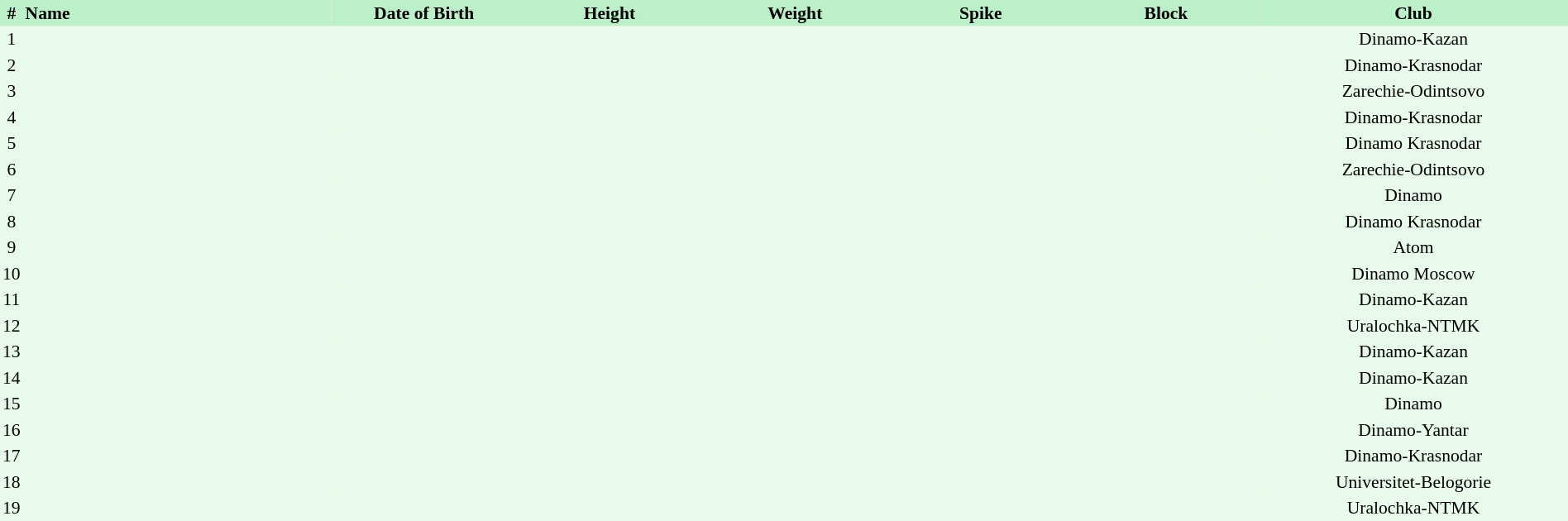<table border=0 cellpadding=2 cellspacing=0  |- bgcolor=#FFECCE style="text-align:center; font-size:90%; width:100%">
<tr bgcolor=#BBF0C9>
<th>#</th>
<th align=left width=20%>Name</th>
<th width=12%>Date of Birth</th>
<th width=12%>Height</th>
<th width=12%>Weight</th>
<th width=12%>Spike</th>
<th width=12%>Block</th>
<th width=20%>Club</th>
</tr>
<tr bgcolor=#E7FAEC>
<td>1</td>
<td align=left></td>
<td align=right></td>
<td></td>
<td></td>
<td></td>
<td></td>
<td>Dinamo-Kazan</td>
</tr>
<tr bgcolor=#E7FAEC>
<td>2</td>
<td align=left></td>
<td align=right></td>
<td></td>
<td></td>
<td></td>
<td></td>
<td>Dinamo-Krasnodar</td>
</tr>
<tr bgcolor=#E7FAEC>
<td>3</td>
<td align=left></td>
<td align=right></td>
<td></td>
<td></td>
<td></td>
<td></td>
<td>Zarechie-Odintsovo</td>
</tr>
<tr bgcolor=#E7FAEC>
<td>4</td>
<td align=left></td>
<td align=right></td>
<td></td>
<td></td>
<td></td>
<td></td>
<td>Dinamo-Krasnodar</td>
</tr>
<tr bgcolor=#E7FAEC>
<td>5</td>
<td align=left></td>
<td align=right></td>
<td></td>
<td></td>
<td></td>
<td></td>
<td>Dinamo Krasnodar</td>
</tr>
<tr bgcolor=#E7FAEC>
<td>6</td>
<td align=left></td>
<td align=right></td>
<td></td>
<td></td>
<td></td>
<td></td>
<td>Zarechie-Odintsovo</td>
</tr>
<tr bgcolor=#E7FAEC>
<td>7</td>
<td align=left></td>
<td align=right></td>
<td></td>
<td></td>
<td></td>
<td></td>
<td>Dinamo</td>
</tr>
<tr bgcolor=#E7FAEC>
<td>8</td>
<td align=left></td>
<td align=right></td>
<td></td>
<td></td>
<td></td>
<td></td>
<td>Dinamo Krasnodar</td>
</tr>
<tr bgcolor=#E7FAEC>
<td>9</td>
<td align=left></td>
<td align=right></td>
<td></td>
<td></td>
<td></td>
<td></td>
<td>Atom</td>
</tr>
<tr bgcolor=#E7FAEC>
<td>10</td>
<td align=left></td>
<td align=right></td>
<td></td>
<td></td>
<td></td>
<td></td>
<td>Dinamo Moscow</td>
</tr>
<tr bgcolor=#E7FAEC>
<td>11</td>
<td align=left></td>
<td align=right></td>
<td></td>
<td></td>
<td></td>
<td></td>
<td>Dinamo-Kazan</td>
</tr>
<tr bgcolor=#E7FAEC>
<td>12</td>
<td align=left></td>
<td align=right></td>
<td></td>
<td></td>
<td></td>
<td></td>
<td>Uralochka-NTMK</td>
</tr>
<tr bgcolor=#E7FAEC>
<td>13</td>
<td align=left></td>
<td align=right></td>
<td></td>
<td></td>
<td></td>
<td></td>
<td>Dinamo-Kazan</td>
</tr>
<tr bgcolor=#E7FAEC>
<td>14</td>
<td align=left></td>
<td align=right></td>
<td></td>
<td></td>
<td></td>
<td></td>
<td>Dinamo-Kazan</td>
</tr>
<tr bgcolor=#E7FAEC>
<td>15</td>
<td align=left></td>
<td align=right></td>
<td></td>
<td></td>
<td></td>
<td></td>
<td>Dinamo</td>
</tr>
<tr bgcolor=#E7FAEC>
<td>16</td>
<td align=left></td>
<td align=right></td>
<td></td>
<td></td>
<td></td>
<td></td>
<td>Dinamo-Yantar</td>
</tr>
<tr bgcolor=#E7FAEC>
<td>17</td>
<td align=left></td>
<td align=right></td>
<td></td>
<td></td>
<td></td>
<td></td>
<td>Dinamo-Krasnodar</td>
</tr>
<tr bgcolor=#E7FAEC>
<td>18</td>
<td align=left></td>
<td align=right></td>
<td></td>
<td></td>
<td></td>
<td></td>
<td>Universitet-Belogorie</td>
</tr>
<tr bgcolor=#E7FAEC>
<td>19</td>
<td align=left></td>
<td align=right></td>
<td></td>
<td></td>
<td></td>
<td></td>
<td>Uralochka-NTMK</td>
</tr>
</table>
